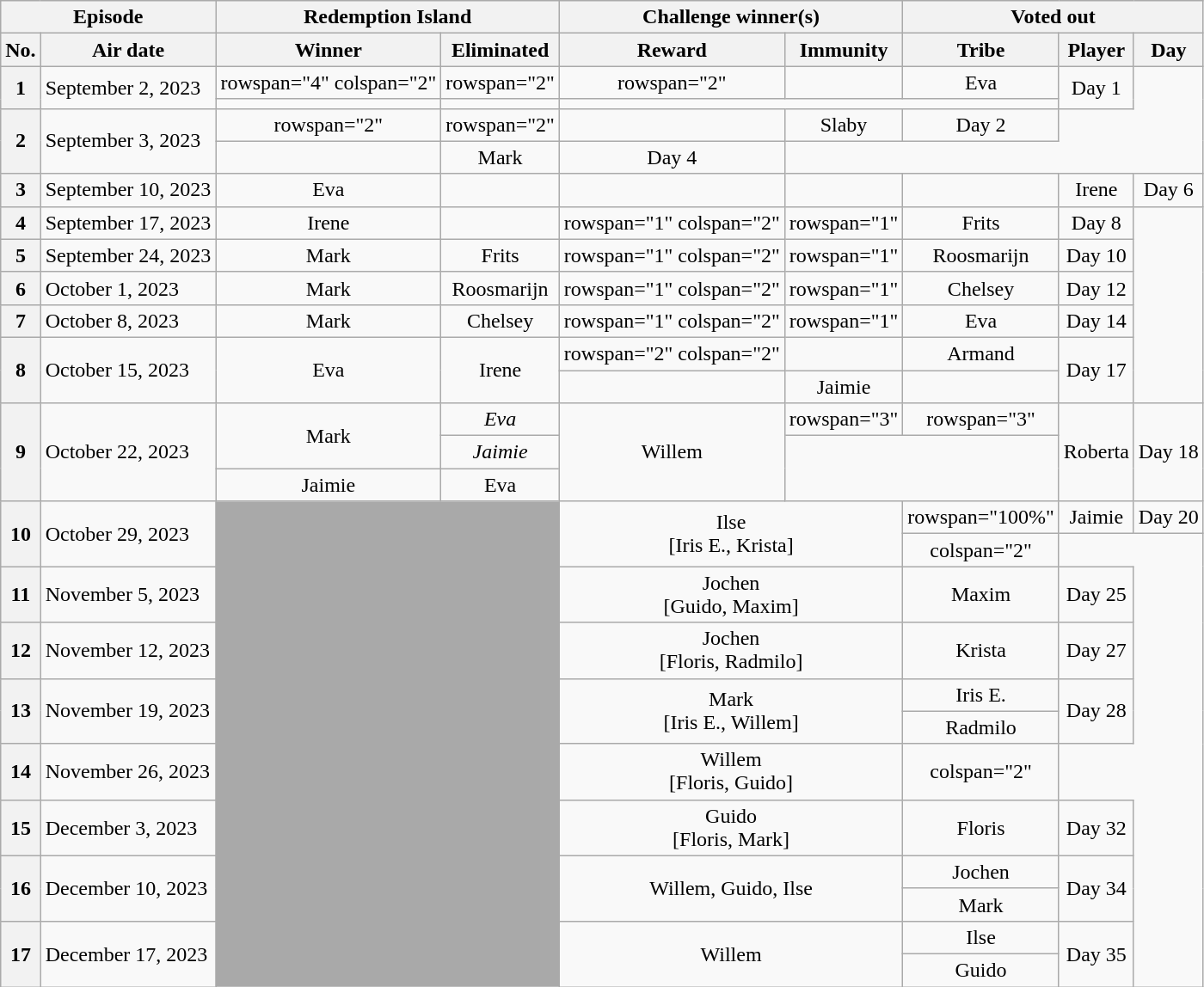<table class="wikitable unsortable" style="text-align:center;">
<tr>
<th colspan="2" scope="col">Episode</th>
<th colspan="2" scope="col group">Redemption Island</th>
<th colspan="2" scope="col group">Challenge winner(s)</th>
<th colspan="3" scope="col group">Voted out</th>
</tr>
<tr>
<th scope="col">No.</th>
<th scope="col">Air date</th>
<th scope="col">Winner</th>
<th scope="col">Eliminated</th>
<th scope="col">Reward</th>
<th scope="col">Immunity</th>
<th scope="col">Tribe</th>
<th scope="col">Player</th>
<th scope="col">Day</th>
</tr>
<tr>
<th rowspan="2" scope="row">1</th>
<td rowspan="2" align="left">September 2, 2023</td>
<td>rowspan="4" colspan="2" </td>
<td>rowspan="2" </td>
<td>rowspan="2" </td>
<td></td>
<td>Eva</td>
<td rowspan="2">Day 1</td>
</tr>
<tr>
<td></td>
<td></td>
</tr>
<tr>
<th rowspan="2" scope="row">2</th>
<td rowspan="2" align="left">September 3, 2023</td>
<td>rowspan="2" </td>
<td>rowspan="2" </td>
<td></td>
<td>Slaby</td>
<td>Day 2</td>
</tr>
<tr>
<td></td>
<td>Mark</td>
<td>Day 4</td>
</tr>
<tr>
<th scope="row">3</th>
<td align="left">September 10, 2023</td>
<td>Eva</td>
<td></td>
<td></td>
<td></td>
<td></td>
<td>Irene</td>
<td>Day 6</td>
</tr>
<tr>
<th rowspan="1" scope="row">4</th>
<td rowspan="1" align="left">September 17, 2023</td>
<td>Irene</td>
<td rowspan="1"></td>
<td>rowspan="1" colspan="2" </td>
<td>rowspan="1" </td>
<td rowspan="1">Frits</td>
<td>Day 8</td>
</tr>
<tr>
<th rowspan="1" scope="row">5</th>
<td rowspan="1" align="left">September 24, 2023</td>
<td>Mark</td>
<td rowspan="1">Frits</td>
<td>rowspan="1" colspan="2" </td>
<td>rowspan="1" </td>
<td rowspan="1">Roosmarijn</td>
<td>Day 10</td>
</tr>
<tr>
<th rowspan="1" scope="row">6</th>
<td rowspan="1" align="left">October 1, 2023</td>
<td>Mark</td>
<td rowspan="1">Roosmarijn</td>
<td>rowspan="1" colspan="2" </td>
<td>rowspan="1" </td>
<td rowspan="1">Chelsey</td>
<td>Day 12</td>
</tr>
<tr>
<th rowspan="1" scope="row">7</th>
<td rowspan="1" align="left">October 8, 2023</td>
<td>Mark</td>
<td rowspan="1">Chelsey</td>
<td>rowspan="1" colspan="2" </td>
<td>rowspan="1" </td>
<td rowspan="1">Eva</td>
<td>Day 14</td>
</tr>
<tr>
<th rowspan="2" scope="row">8</th>
<td rowspan="2" align="left">October 15, 2023</td>
<td rowspan="2">Eva</td>
<td rowspan="2">Irene</td>
<td>rowspan="2" colspan="2" </td>
<td></td>
<td>Armand</td>
<td rowspan="2">Day 17</td>
</tr>
<tr>
<td></td>
<td>Jaimie</td>
</tr>
<tr>
<th rowspan="3" scope="row">9</th>
<td rowspan="3" align="left">October 22, 2023</td>
<td rowspan="2">Mark</td>
<td><em>Eva</em></td>
<td rowspan="3">Willem</td>
<td>rowspan="3" </td>
<td>rowspan="3" </td>
<td rowspan="3">Roberta</td>
<td rowspan="3">Day 18</td>
</tr>
<tr>
<td><em>Jaimie</em></td>
</tr>
<tr>
<td>Jaimie</td>
<td>Eva</td>
</tr>
<tr>
<th rowspan="2" scope="row">10</th>
<td rowspan="2" align="left">October 29, 2023</td>
<td rowspan="100%" colspan="2" style="background:darkgray; border:none;"></td>
<td rowspan="2" colspan="2">Ilse<br>[Iris E., Krista]</td>
<td>rowspan="100%" </td>
<td>Jaimie</td>
<td>Day 20</td>
</tr>
<tr>
<td>colspan="2" </td>
</tr>
<tr>
<th scope="row">11</th>
<td align="left">November 5, 2023</td>
<td colspan="2">Jochen<br>[Guido, Maxim]</td>
<td>Maxim</td>
<td>Day 25</td>
</tr>
<tr>
<th scope="row">12</th>
<td align="left">November 12, 2023</td>
<td colspan="2">Jochen<br>[Floris, Radmilo]</td>
<td>Krista</td>
<td>Day 27</td>
</tr>
<tr>
<th rowspan="2" scope="row">13</th>
<td rowspan="2" align="left">November 19, 2023</td>
<td rowspan="2" colspan="2">Mark<br>[Iris E., Willem]</td>
<td>Iris E.</td>
<td rowspan="2">Day 28</td>
</tr>
<tr>
<td>Radmilo</td>
</tr>
<tr>
<th scope="row">14</th>
<td align="left">November 26, 2023</td>
<td colspan="2">Willem<br>[Floris, Guido]</td>
<td>colspan="2" </td>
</tr>
<tr>
<th scope="row">15</th>
<td align="left">December 3, 2023</td>
<td colspan="2">Guido<br>[Floris, Mark]</td>
<td>Floris</td>
<td>Day 32</td>
</tr>
<tr>
<th rowspan="2" scope="row">16</th>
<td rowspan="2" align="left">December 10, 2023</td>
<td rowspan="2" colspan="2">Willem, Guido, Ilse</td>
<td colspan="1">Jochen</td>
<td rowspan="2">Day 34</td>
</tr>
<tr>
<td rowspan="1">Mark</td>
</tr>
<tr>
<th rowspan="3" scope="row">17</th>
<td rowspan="3" align="left">December 17, 2023</td>
<td rowspan="3" colspan="2">Willem</td>
<td colspan="1">Ilse</td>
<td rowspan="3">Day 35</td>
</tr>
<tr>
<td colspan="1">Guido</td>
</tr>
</table>
